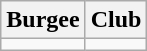<table class="wikitable">
<tr>
<th class="unsortable">Burgee</th>
<th>Club</th>
</tr>
<tr>
<td></td>
<td></td>
</tr>
</table>
